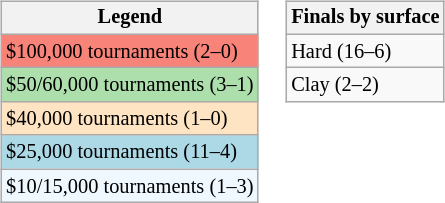<table>
<tr valign=top>
<td><br><table class=wikitable style="font-size:85%">
<tr>
<th>Legend</th>
</tr>
<tr style="background:#f88379;">
<td>$100,000 tournaments (2–0)</td>
</tr>
<tr style="background:#addfad;">
<td>$50/60,000 tournaments (3–1)</td>
</tr>
<tr style="background:#ffe4c4;">
<td>$40,000 tournaments (1–0)</td>
</tr>
<tr style="background:lightblue;">
<td>$25,000 tournaments (11–4)</td>
</tr>
<tr style="background:#f0f8ff;">
<td>$10/15,000 tournaments (1–3)</td>
</tr>
</table>
</td>
<td><br><table class=wikitable style="font-size:85%">
<tr>
<th>Finals by surface</th>
</tr>
<tr>
<td>Hard (16–6)</td>
</tr>
<tr>
<td>Clay (2–2)</td>
</tr>
</table>
</td>
</tr>
</table>
